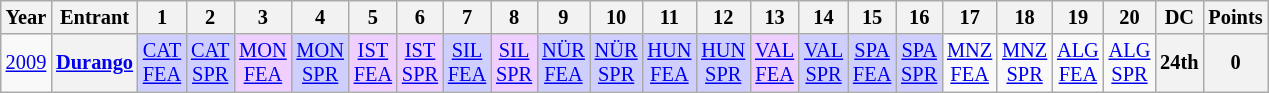<table class="wikitable" style="text-align:center; font-size:85%">
<tr>
<th>Year</th>
<th>Entrant</th>
<th>1</th>
<th>2</th>
<th>3</th>
<th>4</th>
<th>5</th>
<th>6</th>
<th>7</th>
<th>8</th>
<th>9</th>
<th>10</th>
<th>11</th>
<th>12</th>
<th>13</th>
<th>14</th>
<th>15</th>
<th>16</th>
<th>17</th>
<th>18</th>
<th>19</th>
<th>20</th>
<th>DC</th>
<th>Points</th>
</tr>
<tr>
<td><a href='#'>2009</a></td>
<th><a href='#'>Durango</a></th>
<td style="background:#cfcfff;"><a href='#'>CAT<br>FEA</a><br></td>
<td style="background:#cfcfff;"><a href='#'>CAT<br>SPR</a><br></td>
<td style="background:#efcfff;"><a href='#'>MON<br>FEA</a><br></td>
<td style="background:#cfcfff;"><a href='#'>MON<br>SPR</a><br></td>
<td style="background:#EFCFFF;"><a href='#'>IST<br>FEA</a><br></td>
<td style="background:#EFCFFF;"><a href='#'>IST<br>SPR</a><br></td>
<td style="background:#cfcfff;"><a href='#'>SIL<br>FEA</a><br></td>
<td style="background:#EFCFFF;"><a href='#'>SIL<br>SPR</a><br></td>
<td style="background:#cfcfff;"><a href='#'>NÜR<br>FEA</a><br></td>
<td style="background:#cfcfff;"><a href='#'>NÜR<br>SPR</a><br></td>
<td style="background:#cfcfff;"><a href='#'>HUN<br>FEA</a><br></td>
<td style="background:#cfcfff;"><a href='#'>HUN<br>SPR</a><br></td>
<td style="background:#EFCFFF;"><a href='#'>VAL<br>FEA</a><br></td>
<td style="background:#cfcfff;"><a href='#'>VAL<br>SPR</a><br></td>
<td style="background:#cfcfff;"><a href='#'>SPA<br>FEA</a><br></td>
<td style="background:#cfcfff;"><a href='#'>SPA<br>SPR</a><br></td>
<td><a href='#'>MNZ<br>FEA</a></td>
<td><a href='#'>MNZ<br>SPR</a></td>
<td><a href='#'>ALG<br>FEA</a></td>
<td><a href='#'>ALG<br>SPR</a></td>
<th>24th</th>
<th>0</th>
</tr>
</table>
